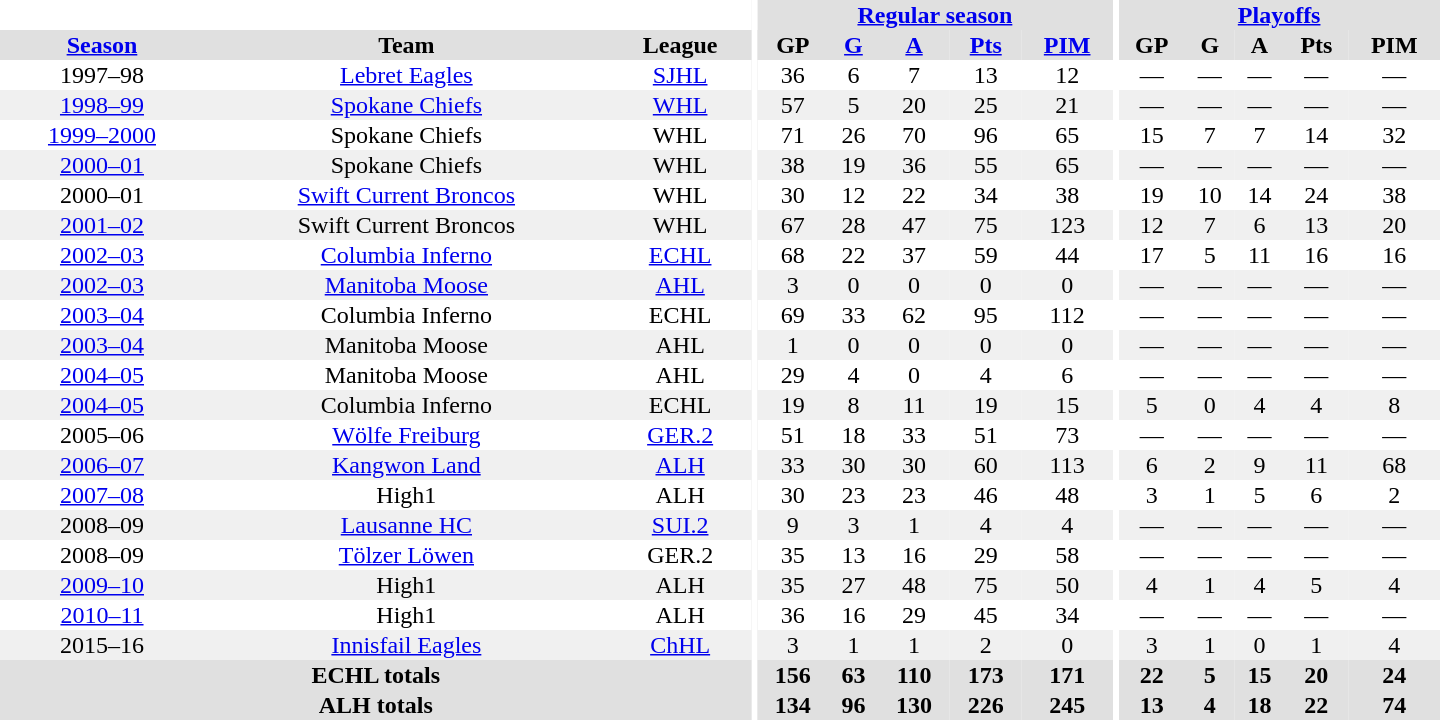<table border="0" cellpadding="1" cellspacing="0" style="text-align:center; width:60em">
<tr bgcolor="#e0e0e0">
<th colspan="3" bgcolor="#ffffff"></th>
<th rowspan="99" bgcolor="#ffffff"></th>
<th colspan="5"><a href='#'>Regular season</a></th>
<th rowspan="99" bgcolor="#ffffff"></th>
<th colspan="5"><a href='#'>Playoffs</a></th>
</tr>
<tr bgcolor="#e0e0e0">
<th><a href='#'>Season</a></th>
<th>Team</th>
<th>League</th>
<th>GP</th>
<th><a href='#'>G</a></th>
<th><a href='#'>A</a></th>
<th><a href='#'>Pts</a></th>
<th><a href='#'>PIM</a></th>
<th>GP</th>
<th>G</th>
<th>A</th>
<th>Pts</th>
<th>PIM</th>
</tr>
<tr>
<td>1997–98</td>
<td><a href='#'>Lebret Eagles</a></td>
<td><a href='#'>SJHL</a></td>
<td>36</td>
<td>6</td>
<td>7</td>
<td>13</td>
<td>12</td>
<td>—</td>
<td>—</td>
<td>—</td>
<td>—</td>
<td>—</td>
</tr>
<tr bgcolor="#f0f0f0">
<td><a href='#'>1998–99</a></td>
<td><a href='#'>Spokane Chiefs</a></td>
<td><a href='#'>WHL</a></td>
<td>57</td>
<td>5</td>
<td>20</td>
<td>25</td>
<td>21</td>
<td>—</td>
<td>—</td>
<td>—</td>
<td>—</td>
<td>—</td>
</tr>
<tr>
<td><a href='#'>1999–2000</a></td>
<td>Spokane Chiefs</td>
<td>WHL</td>
<td>71</td>
<td>26</td>
<td>70</td>
<td>96</td>
<td>65</td>
<td>15</td>
<td>7</td>
<td>7</td>
<td>14</td>
<td>32</td>
</tr>
<tr bgcolor="#f0f0f0">
<td><a href='#'>2000–01</a></td>
<td>Spokane Chiefs</td>
<td>WHL</td>
<td>38</td>
<td>19</td>
<td>36</td>
<td>55</td>
<td>65</td>
<td>—</td>
<td>—</td>
<td>—</td>
<td>—</td>
<td>—</td>
</tr>
<tr>
<td>2000–01</td>
<td><a href='#'>Swift Current Broncos</a></td>
<td>WHL</td>
<td>30</td>
<td>12</td>
<td>22</td>
<td>34</td>
<td>38</td>
<td>19</td>
<td>10</td>
<td>14</td>
<td>24</td>
<td>38</td>
</tr>
<tr bgcolor="#f0f0f0">
<td><a href='#'>2001–02</a></td>
<td>Swift Current Broncos</td>
<td>WHL</td>
<td>67</td>
<td>28</td>
<td>47</td>
<td>75</td>
<td>123</td>
<td>12</td>
<td>7</td>
<td>6</td>
<td>13</td>
<td>20</td>
</tr>
<tr>
<td><a href='#'>2002–03</a></td>
<td><a href='#'>Columbia Inferno</a></td>
<td><a href='#'>ECHL</a></td>
<td>68</td>
<td>22</td>
<td>37</td>
<td>59</td>
<td>44</td>
<td>17</td>
<td>5</td>
<td>11</td>
<td>16</td>
<td>16</td>
</tr>
<tr bgcolor="#f0f0f0">
<td><a href='#'>2002–03</a></td>
<td><a href='#'>Manitoba Moose</a></td>
<td><a href='#'>AHL</a></td>
<td>3</td>
<td>0</td>
<td>0</td>
<td>0</td>
<td>0</td>
<td>—</td>
<td>—</td>
<td>—</td>
<td>—</td>
<td>—</td>
</tr>
<tr>
<td><a href='#'>2003–04</a></td>
<td>Columbia Inferno</td>
<td>ECHL</td>
<td>69</td>
<td>33</td>
<td>62</td>
<td>95</td>
<td>112</td>
<td>—</td>
<td>—</td>
<td>—</td>
<td>—</td>
<td>—</td>
</tr>
<tr bgcolor="#f0f0f0">
<td><a href='#'>2003–04</a></td>
<td>Manitoba Moose</td>
<td>AHL</td>
<td>1</td>
<td>0</td>
<td>0</td>
<td>0</td>
<td>0</td>
<td>—</td>
<td>—</td>
<td>—</td>
<td>—</td>
<td>—</td>
</tr>
<tr>
<td><a href='#'>2004–05</a></td>
<td>Manitoba Moose</td>
<td>AHL</td>
<td>29</td>
<td>4</td>
<td>0</td>
<td>4</td>
<td>6</td>
<td>—</td>
<td>—</td>
<td>—</td>
<td>—</td>
<td>—</td>
</tr>
<tr bgcolor="#f0f0f0">
<td><a href='#'>2004–05</a></td>
<td>Columbia Inferno</td>
<td>ECHL</td>
<td>19</td>
<td>8</td>
<td>11</td>
<td>19</td>
<td>15</td>
<td>5</td>
<td>0</td>
<td>4</td>
<td>4</td>
<td>8</td>
</tr>
<tr>
<td>2005–06</td>
<td><a href='#'>Wölfe Freiburg</a></td>
<td><a href='#'>GER.2</a></td>
<td>51</td>
<td>18</td>
<td>33</td>
<td>51</td>
<td>73</td>
<td>—</td>
<td>—</td>
<td>—</td>
<td>—</td>
<td>—</td>
</tr>
<tr bgcolor="#f0f0f0">
<td><a href='#'>2006–07</a></td>
<td><a href='#'>Kangwon Land</a></td>
<td><a href='#'>ALH</a></td>
<td>33</td>
<td>30</td>
<td>30</td>
<td>60</td>
<td>113</td>
<td>6</td>
<td>2</td>
<td>9</td>
<td>11</td>
<td>68</td>
</tr>
<tr>
<td><a href='#'>2007–08</a></td>
<td>High1</td>
<td>ALH</td>
<td>30</td>
<td>23</td>
<td>23</td>
<td>46</td>
<td>48</td>
<td>3</td>
<td>1</td>
<td>5</td>
<td>6</td>
<td>2</td>
</tr>
<tr bgcolor="#f0f0f0">
<td>2008–09</td>
<td><a href='#'>Lausanne HC</a></td>
<td><a href='#'>SUI.2</a></td>
<td>9</td>
<td>3</td>
<td>1</td>
<td>4</td>
<td>4</td>
<td>—</td>
<td>—</td>
<td>—</td>
<td>—</td>
<td>—</td>
</tr>
<tr>
<td>2008–09</td>
<td><a href='#'>Tölzer Löwen</a></td>
<td>GER.2</td>
<td>35</td>
<td>13</td>
<td>16</td>
<td>29</td>
<td>58</td>
<td>—</td>
<td>—</td>
<td>—</td>
<td>—</td>
<td>—</td>
</tr>
<tr bgcolor="#f0f0f0">
<td><a href='#'>2009–10</a></td>
<td>High1</td>
<td>ALH</td>
<td>35</td>
<td>27</td>
<td>48</td>
<td>75</td>
<td>50</td>
<td>4</td>
<td>1</td>
<td>4</td>
<td>5</td>
<td>4</td>
</tr>
<tr>
<td><a href='#'>2010–11</a></td>
<td>High1</td>
<td>ALH</td>
<td>36</td>
<td>16</td>
<td>29</td>
<td>45</td>
<td>34</td>
<td>—</td>
<td>—</td>
<td>—</td>
<td>—</td>
<td>—</td>
</tr>
<tr bgcolor="#f0f0f0">
<td>2015–16</td>
<td><a href='#'>Innisfail Eagles</a></td>
<td><a href='#'>ChHL</a></td>
<td>3</td>
<td>1</td>
<td>1</td>
<td>2</td>
<td>0</td>
<td>3</td>
<td>1</td>
<td>0</td>
<td>1</td>
<td>4</td>
</tr>
<tr bgcolor="#e0e0e0">
<th colspan="3">ECHL totals</th>
<th>156</th>
<th>63</th>
<th>110</th>
<th>173</th>
<th>171</th>
<th>22</th>
<th>5</th>
<th>15</th>
<th>20</th>
<th>24</th>
</tr>
<tr bgcolor="#e0e0e0">
<th colspan="3">ALH totals</th>
<th>134</th>
<th>96</th>
<th>130</th>
<th>226</th>
<th>245</th>
<th>13</th>
<th>4</th>
<th>18</th>
<th>22</th>
<th>74</th>
</tr>
</table>
